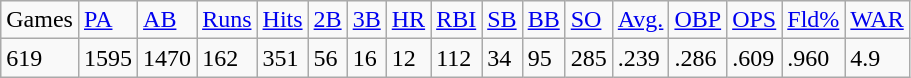<table class="wikitable">
<tr>
<td>Games</td>
<td><a href='#'>PA</a></td>
<td><a href='#'>AB</a></td>
<td><a href='#'>Runs</a></td>
<td><a href='#'>Hits</a></td>
<td><a href='#'>2B</a></td>
<td><a href='#'>3B</a></td>
<td><a href='#'>HR</a></td>
<td><a href='#'>RBI</a></td>
<td><a href='#'>SB</a></td>
<td><a href='#'>BB</a></td>
<td><a href='#'>SO</a></td>
<td><a href='#'>Avg.</a></td>
<td><a href='#'>OBP</a></td>
<td><a href='#'>OPS</a></td>
<td><a href='#'>Fld%</a></td>
<td><a href='#'>WAR</a></td>
</tr>
<tr>
<td>619</td>
<td>1595</td>
<td>1470</td>
<td>162</td>
<td>351</td>
<td>56</td>
<td>16</td>
<td>12</td>
<td>112</td>
<td>34</td>
<td>95</td>
<td>285</td>
<td>.239</td>
<td>.286</td>
<td>.609</td>
<td>.960</td>
<td>4.9</td>
</tr>
</table>
